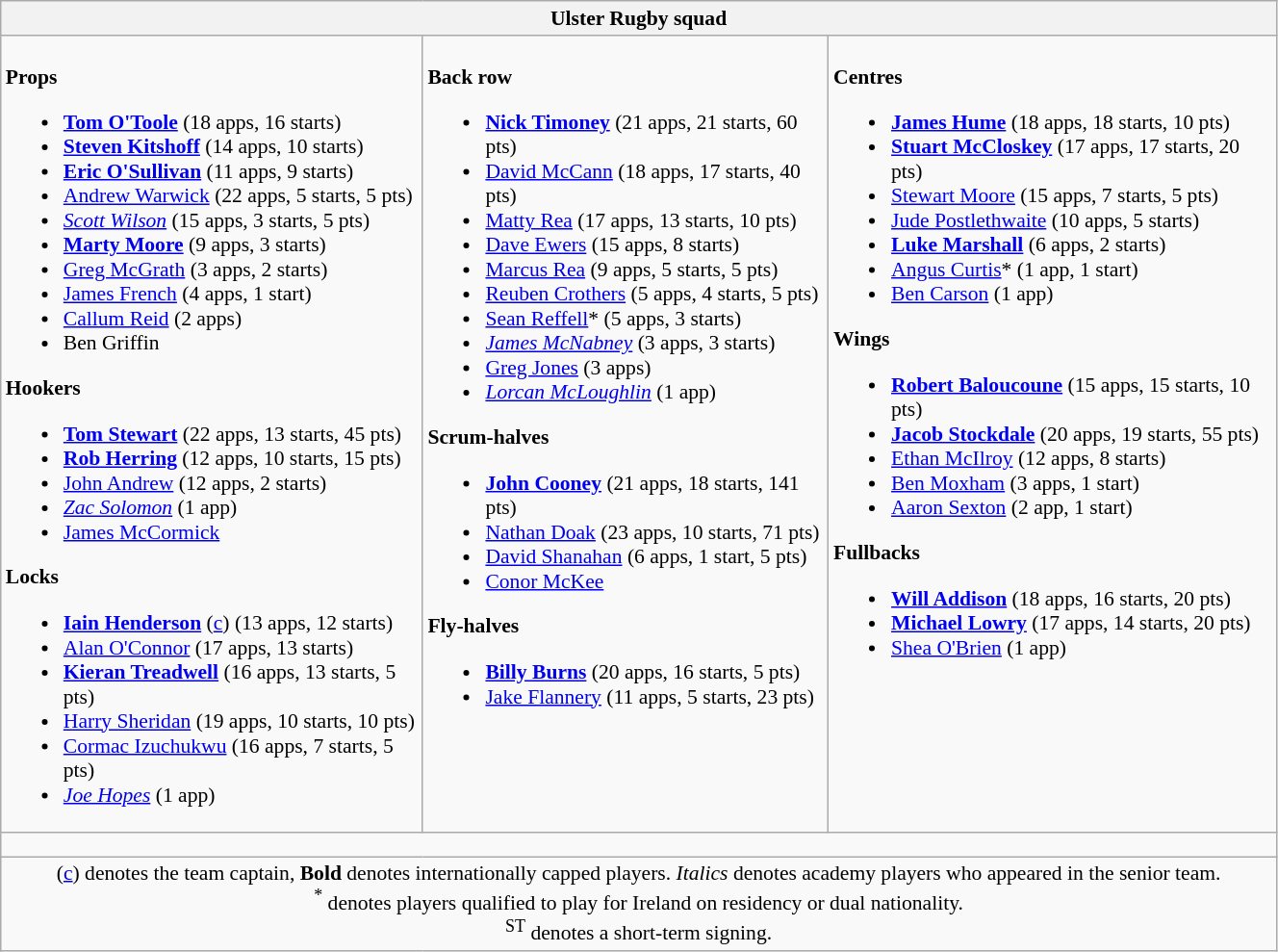<table class="wikitable" style="text-align:left; font-size:90%; width:70%">
<tr>
<th colspan="100%">Ulster Rugby squad</th>
</tr>
<tr valign="top">
<td><br><strong>Props</strong><ul><li> <strong><a href='#'>Tom O'Toole</a></strong> (18 apps, 16 starts)</li><li> <strong><a href='#'>Steven Kitshoff</a></strong> (14 apps, 10 starts)</li><li> <strong><a href='#'>Eric O'Sullivan</a></strong> (11 apps, 9 starts)</li><li> <a href='#'>Andrew Warwick</a> (22 apps, 5 starts, 5 pts)</li><li> <em><a href='#'>Scott Wilson</a></em> (15 apps, 3 starts, 5 pts)</li><li> <strong><a href='#'>Marty Moore</a></strong> (9 apps, 3 starts)</li><li> <a href='#'>Greg McGrath</a> (3 apps, 2 starts)</li><li> <a href='#'>James French</a> (4 apps, 1 start)</li><li> <a href='#'>Callum Reid</a> (2 apps)</li><li> Ben Griffin</li></ul><strong>Hookers</strong><ul><li> <strong><a href='#'>Tom Stewart</a></strong> (22 apps, 13 starts, 45 pts)</li><li> <strong><a href='#'>Rob Herring</a></strong> (12 apps, 10 starts, 15 pts)</li><li> <a href='#'>John Andrew</a> (12 apps, 2 starts)</li><li> <em><a href='#'>Zac Solomon</a></em> (1 app)</li><li> <a href='#'>James McCormick</a></li></ul><strong>Locks</strong><ul><li> <strong><a href='#'>Iain Henderson</a></strong> (<a href='#'>c</a>) (13 apps, 12 starts)</li><li> <a href='#'>Alan O'Connor</a> (17 apps, 13 starts)</li><li> <strong><a href='#'>Kieran Treadwell</a></strong> (16 apps, 13 starts, 5 pts)</li><li> <a href='#'>Harry Sheridan</a> (19 apps, 10 starts, 10 pts)</li><li> <a href='#'>Cormac Izuchukwu</a> (16 apps, 7 starts, 5 pts)</li><li> <em><a href='#'>Joe Hopes</a></em> (1 app)</li></ul></td>
<td><br><strong>Back row</strong><ul><li> <strong><a href='#'>Nick Timoney</a></strong> (21 apps, 21 starts, 60 pts)</li><li> <a href='#'>David McCann</a> (18 apps, 17 starts, 40 pts)</li><li> <a href='#'>Matty Rea</a> (17 apps, 13 starts, 10 pts)</li><li> <a href='#'>Dave Ewers</a> (15 apps, 8 starts)</li><li> <a href='#'>Marcus Rea</a> (9 apps, 5 starts, 5 pts)</li><li> <a href='#'>Reuben Crothers</a> (5 apps, 4 starts, 5 pts)</li><li> <a href='#'>Sean Reffell</a>* (5 apps, 3 starts)</li><li> <em><a href='#'>James McNabney</a></em> (3 apps, 3 starts)</li><li> <a href='#'>Greg Jones</a> (3 apps)</li><li> <em><a href='#'>Lorcan McLoughlin</a></em> (1 app)</li></ul><strong>Scrum-halves</strong><ul><li> <strong><a href='#'>John Cooney</a></strong> (21 apps, 18 starts, 141 pts)</li><li> <a href='#'>Nathan Doak</a> (23 apps, 10 starts, 71 pts)</li><li> <a href='#'>David Shanahan</a> (6 apps, 1 start, 5 pts)</li><li> <a href='#'>Conor McKee</a></li></ul><strong>Fly-halves</strong><ul><li> <strong><a href='#'>Billy Burns</a></strong> (20 apps, 16 starts, 5 pts)</li><li> <a href='#'>Jake Flannery</a> (11 apps, 5 starts, 23 pts)</li></ul></td>
<td><br><strong>Centres</strong><ul><li> <strong><a href='#'>James Hume</a></strong> (18 apps, 18 starts, 10 pts)</li><li> <strong><a href='#'>Stuart McCloskey</a></strong> (17 apps, 17 starts, 20 pts)</li><li> <a href='#'>Stewart Moore</a> (15 apps, 7 starts, 5 pts)</li><li> <a href='#'>Jude Postlethwaite</a> (10 apps, 5 starts)</li><li> <strong><a href='#'>Luke Marshall</a></strong> (6 apps, 2 starts)</li><li> <a href='#'>Angus Curtis</a>* (1 app, 1 start)</li><li> <a href='#'>Ben Carson</a> (1 app)</li></ul><strong>Wings</strong><ul><li> <strong><a href='#'>Robert Baloucoune</a></strong> (15 apps, 15 starts, 10 pts)</li><li> <strong><a href='#'>Jacob Stockdale</a></strong> (20 apps, 19 starts, 55 pts)</li><li> <a href='#'>Ethan McIlroy</a> (12 apps, 8 starts)</li><li> <a href='#'>Ben Moxham</a> (3 apps, 1 start)</li><li> <a href='#'>Aaron Sexton</a> (2 app, 1 start)</li></ul><strong>Fullbacks</strong><ul><li> <strong><a href='#'>Will Addison</a></strong> (18 apps, 16 starts, 20 pts)</li><li> <strong><a href='#'>Michael Lowry</a></strong> (17 apps, 14 starts, 20 pts)</li><li> <a href='#'>Shea O'Brien</a> (1 app)</li></ul></td>
</tr>
<tr>
<td colspan="100%" style="height: 10px;"></td>
</tr>
<tr>
<td colspan="100%" style="text-align:center;">(<a href='#'>c</a>) denotes the team captain, <strong>Bold</strong> denotes internationally capped players. <em>Italics</em> denotes academy players who appeared in the senior team.<br> <sup>*</sup> denotes players qualified to play for Ireland on residency or dual nationality. <br> <sup>ST</sup> denotes a short-term signing.</td>
</tr>
</table>
